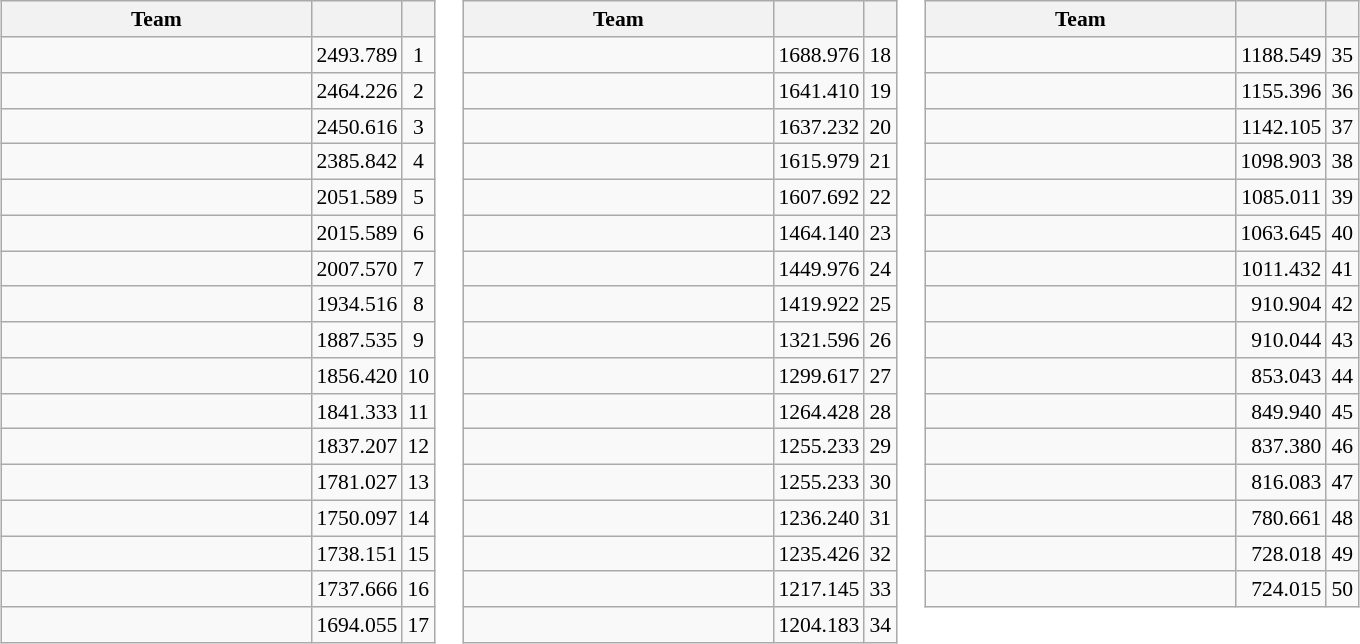<table>
<tr valign=top style="font-size:90%">
<td><br><table class="wikitable">
<tr>
<th width=200>Team</th>
<th></th>
<th></th>
</tr>
<tr>
<td></td>
<td align=right>2493.789</td>
<td align="center">1</td>
</tr>
<tr>
<td></td>
<td align=right>2464.226</td>
<td align="center">2</td>
</tr>
<tr>
<td></td>
<td align=right>2450.616</td>
<td align="center">3</td>
</tr>
<tr>
<td></td>
<td align=right>2385.842</td>
<td align="center">4</td>
</tr>
<tr>
<td></td>
<td align="right">2051.589</td>
<td align="center">5</td>
</tr>
<tr>
<td></td>
<td align="right">2015.589</td>
<td align="center">6</td>
</tr>
<tr>
<td></td>
<td align=right>2007.570</td>
<td align="center">7</td>
</tr>
<tr>
<td></td>
<td align=right>1934.516</td>
<td align="center">8</td>
</tr>
<tr>
<td></td>
<td align="right">1887.535</td>
<td align="center">9</td>
</tr>
<tr>
<td></td>
<td align="right">1856.420</td>
<td align="center">10</td>
</tr>
<tr>
<td></td>
<td align="right">1841.333</td>
<td align="center">11</td>
</tr>
<tr>
<td></td>
<td align="right">1837.207</td>
<td align="center">12</td>
</tr>
<tr>
<td></td>
<td align="right">1781.027</td>
<td align="center">13</td>
</tr>
<tr>
<td></td>
<td align="right">1750.097</td>
<td align="center">14</td>
</tr>
<tr>
<td></td>
<td align="right">1738.151</td>
<td align="center">15</td>
</tr>
<tr>
<td></td>
<td align=right>1737.666</td>
<td align="center">16</td>
</tr>
<tr>
<td></td>
<td align="right">1694.055</td>
<td align="center">17</td>
</tr>
</table>
</td>
<td><br><table class="wikitable">
<tr>
<th width=200>Team</th>
<th></th>
<th></th>
</tr>
<tr>
<td></td>
<td align="right">1688.976</td>
<td align="center">18</td>
</tr>
<tr>
<td></td>
<td align="right">1641.410</td>
<td align="center">19</td>
</tr>
<tr>
<td></td>
<td align="right">1637.232</td>
<td align="center">20</td>
</tr>
<tr>
<td></td>
<td align="right">1615.979</td>
<td align="center">21</td>
</tr>
<tr>
<td></td>
<td align="right">1607.692</td>
<td align="center">22</td>
</tr>
<tr>
<td></td>
<td align=right>1464.140</td>
<td align="center">23</td>
</tr>
<tr>
<td></td>
<td align=right>1449.976</td>
<td align="center">24</td>
</tr>
<tr>
<td></td>
<td align=right>1419.922</td>
<td align="center">25</td>
</tr>
<tr>
<td></td>
<td align="right">1321.596</td>
<td align="center">26</td>
</tr>
<tr>
<td></td>
<td align="right">1299.617</td>
<td align="center">27</td>
</tr>
<tr>
<td></td>
<td align=right>1264.428</td>
<td align="center">28</td>
</tr>
<tr>
<td></td>
<td align="right">1255.233</td>
<td align="center">29</td>
</tr>
<tr>
<td></td>
<td align="right">1255.233</td>
<td align="center">30</td>
</tr>
<tr>
<td></td>
<td align="right">1236.240</td>
<td align="center">31</td>
</tr>
<tr>
<td></td>
<td align="right">1235.426</td>
<td align="center">32</td>
</tr>
<tr>
<td></td>
<td align="right">1217.145</td>
<td align="center">33</td>
</tr>
<tr>
<td></td>
<td align="right">1204.183</td>
<td align="center">34</td>
</tr>
</table>
</td>
<td><br><table class="wikitable">
<tr>
<th width=200>Team</th>
<th></th>
<th></th>
</tr>
<tr>
<td></td>
<td align="right">1188.549</td>
<td align="center">35</td>
</tr>
<tr>
<td></td>
<td align="right">1155.396</td>
<td align="center">36</td>
</tr>
<tr>
<td></td>
<td align="right">1142.105</td>
<td align="center">37</td>
</tr>
<tr>
<td></td>
<td align="right">1098.903</td>
<td align="center">38</td>
</tr>
<tr>
<td></td>
<td align=right>1085.011</td>
<td align="center">39</td>
</tr>
<tr>
<td></td>
<td align="right">1063.645</td>
<td align="center">40</td>
</tr>
<tr>
<td></td>
<td align="right">1011.432</td>
<td align="center">41</td>
</tr>
<tr>
<td></td>
<td align="right">910.904</td>
<td align="center">42</td>
</tr>
<tr>
<td></td>
<td align=right>910.044</td>
<td align="center">43</td>
</tr>
<tr>
<td></td>
<td align="right">853.043</td>
<td align="center">44</td>
</tr>
<tr>
<td></td>
<td align="right">849.940</td>
<td align="center">45</td>
</tr>
<tr>
<td></td>
<td align="right">837.380</td>
<td align="center">46</td>
</tr>
<tr>
<td></td>
<td align="right">816.083</td>
<td align="center">47</td>
</tr>
<tr>
<td></td>
<td align="right">780.661</td>
<td align="center">48</td>
</tr>
<tr>
<td></td>
<td align="right">728.018</td>
<td align="center">49</td>
</tr>
<tr>
<td></td>
<td align="right">724.015</td>
<td align="center">50</td>
</tr>
</table>
</td>
</tr>
</table>
